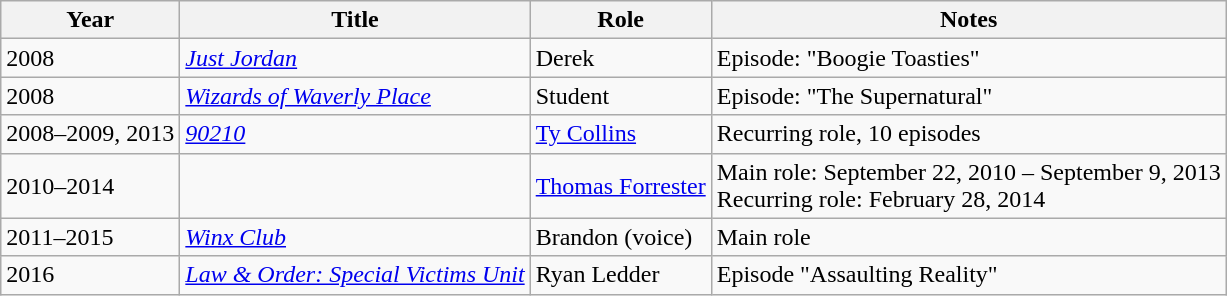<table class="wikitable sortable">
<tr>
<th>Year</th>
<th>Title</th>
<th>Role</th>
<th class="unsortable">Notes</th>
</tr>
<tr>
<td>2008</td>
<td><em><a href='#'>Just Jordan</a></em></td>
<td>Derek</td>
<td>Episode: "Boogie Toasties"</td>
</tr>
<tr>
<td>2008</td>
<td><em><a href='#'>Wizards of Waverly Place</a></em></td>
<td>Student</td>
<td>Episode: "The Supernatural"</td>
</tr>
<tr>
<td>2008–2009, 2013</td>
<td><em><a href='#'>90210</a></em></td>
<td><a href='#'>Ty Collins</a></td>
<td>Recurring role, 10 episodes</td>
</tr>
<tr>
<td>2010–2014</td>
<td><em></em></td>
<td><a href='#'>Thomas Forrester</a></td>
<td>Main role: September 22, 2010 – September 9, 2013<br>Recurring role: February 28, 2014</td>
</tr>
<tr>
<td>2011–2015</td>
<td><em><a href='#'>Winx Club</a></em></td>
<td>Brandon (voice)</td>
<td>Main role</td>
</tr>
<tr>
<td>2016</td>
<td><em><a href='#'>Law & Order: Special Victims Unit</a></em></td>
<td>Ryan Ledder</td>
<td>Episode "Assaulting Reality"</td>
</tr>
</table>
